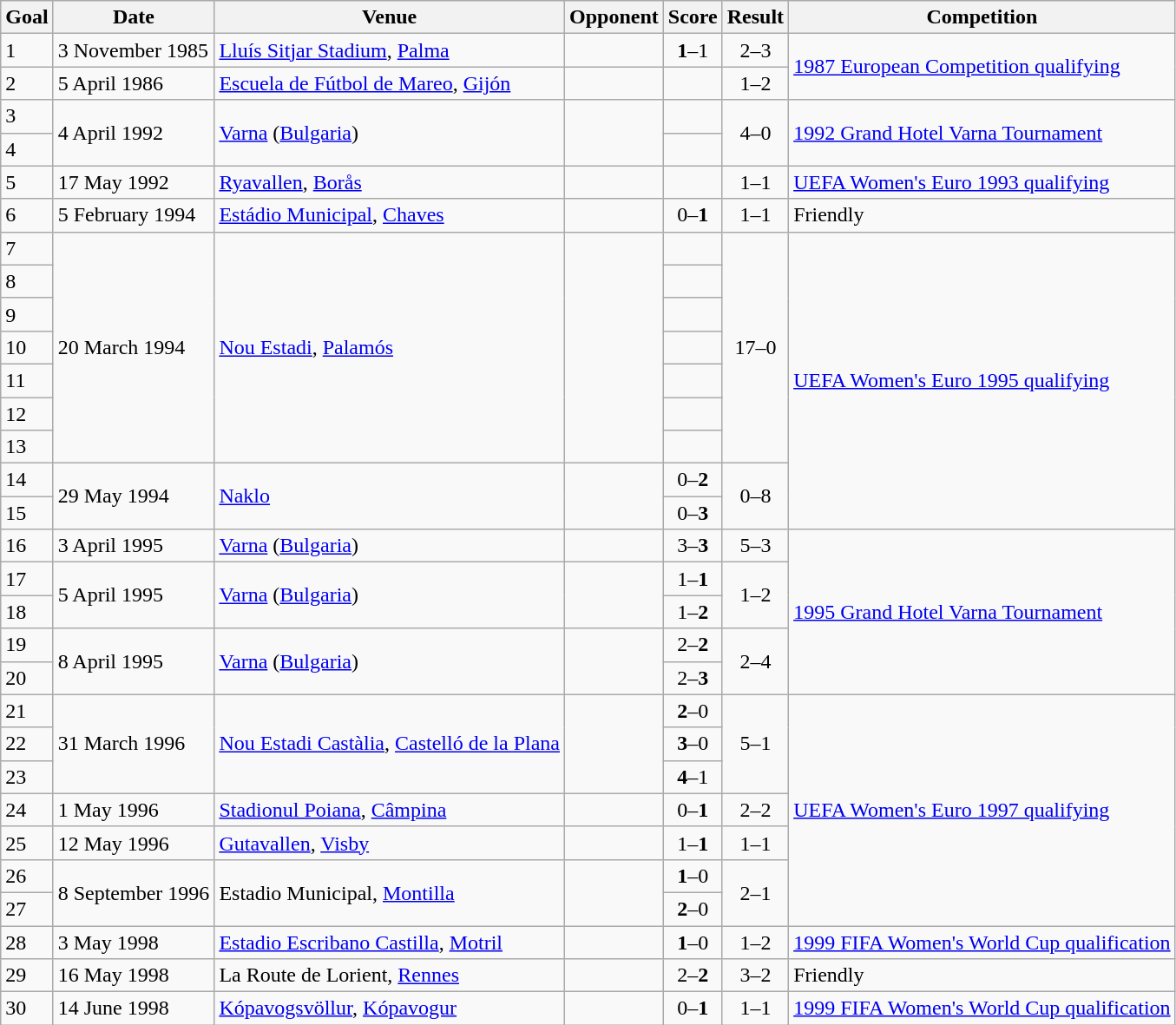<table class="wikitable">
<tr>
<th>Goal</th>
<th>Date</th>
<th>Venue</th>
<th>Opponent</th>
<th>Score</th>
<th>Result</th>
<th>Competition</th>
</tr>
<tr>
<td>1</td>
<td>3 November 1985</td>
<td><a href='#'>Lluís Sitjar Stadium</a>, <a href='#'>Palma</a></td>
<td></td>
<td align=center><strong>1</strong>–1</td>
<td align=center>2–3</td>
<td rowspan=2><a href='#'>1987 European Competition qualifying</a></td>
</tr>
<tr>
<td>2</td>
<td>5 April 1986</td>
<td><a href='#'>Escuela de Fútbol de Mareo</a>, <a href='#'>Gijón</a></td>
<td></td>
<td></td>
<td align=center>1–2</td>
</tr>
<tr>
<td>3</td>
<td rowspan="2">4 April 1992</td>
<td rowspan="2"><a href='#'>Varna</a> (<a href='#'>Bulgaria</a>)</td>
<td rowspan="2"></td>
<td align=center></td>
<td rowspan="2" align=center>4–0</td>
<td rowspan=2><a href='#'>1992 Grand Hotel Varna Tournament</a></td>
</tr>
<tr>
<td>4</td>
<td align=center></td>
</tr>
<tr>
<td>5</td>
<td>17 May 1992</td>
<td><a href='#'>Ryavallen</a>, <a href='#'>Borås</a></td>
<td></td>
<td align=center></td>
<td align=center>1–1</td>
<td><a href='#'>UEFA Women's Euro 1993 qualifying</a></td>
</tr>
<tr>
<td>6</td>
<td>5 February 1994</td>
<td><a href='#'>Estádio Municipal</a>, <a href='#'>Chaves</a></td>
<td></td>
<td align=center>0–<strong>1</strong></td>
<td align=center>1–1</td>
<td>Friendly</td>
</tr>
<tr>
<td>7</td>
<td rowspan="7">20 March 1994</td>
<td rowspan="7"><a href='#'>Nou Estadi</a>, <a href='#'>Palamós</a></td>
<td rowspan="7"></td>
<td align=center></td>
<td rowspan="7" align=center>17–0</td>
<td rowspan=9><a href='#'>UEFA Women's Euro 1995 qualifying</a></td>
</tr>
<tr>
<td>8</td>
<td align=center></td>
</tr>
<tr>
<td>9</td>
<td align=center></td>
</tr>
<tr>
<td>10</td>
<td align=center></td>
</tr>
<tr>
<td>11</td>
<td align=center></td>
</tr>
<tr>
<td>12</td>
<td align=center></td>
</tr>
<tr>
<td>13</td>
<td align=center></td>
</tr>
<tr>
<td>14</td>
<td rowspan="2">29 May 1994</td>
<td rowspan="2"><a href='#'>Naklo</a></td>
<td rowspan="2"></td>
<td align=center>0–<strong>2</strong></td>
<td rowspan="2" align=center>0–8</td>
</tr>
<tr>
<td>15</td>
<td align=center>0–<strong>3</strong></td>
</tr>
<tr>
<td>16</td>
<td>3 April 1995</td>
<td><a href='#'>Varna</a> (<a href='#'>Bulgaria</a>)</td>
<td></td>
<td align=center>3–<strong>3</strong></td>
<td align=center>5–3</td>
<td rowspan=5><a href='#'>1995 Grand Hotel Varna Tournament</a></td>
</tr>
<tr>
<td>17</td>
<td rowspan="2">5 April 1995</td>
<td rowspan="2"><a href='#'>Varna</a> (<a href='#'>Bulgaria</a>)</td>
<td rowspan="2"></td>
<td align=center>1–<strong>1</strong></td>
<td rowspan="2" align=center>1–2</td>
</tr>
<tr>
<td>18</td>
<td align=center>1–<strong>2</strong></td>
</tr>
<tr>
<td>19</td>
<td rowspan="2">8 April 1995</td>
<td rowspan="2"><a href='#'>Varna</a> (<a href='#'>Bulgaria</a>)</td>
<td rowspan="2"></td>
<td align=center>2–<strong>2</strong></td>
<td rowspan="2" align=center>2–4</td>
</tr>
<tr>
<td>20</td>
<td align=center>2–<strong>3</strong></td>
</tr>
<tr>
<td>21</td>
<td rowspan="3">31 March 1996</td>
<td rowspan="3"><a href='#'>Nou Estadi Castàlia</a>, <a href='#'>Castelló de la Plana</a></td>
<td rowspan="3"></td>
<td align=center><strong>2</strong>–0</td>
<td rowspan="3" align=center>5–1</td>
<td rowspan=7><a href='#'>UEFA Women's Euro 1997 qualifying</a></td>
</tr>
<tr>
<td>22</td>
<td align=center><strong>3</strong>–0</td>
</tr>
<tr>
<td>23</td>
<td align=center><strong>4</strong>–1</td>
</tr>
<tr>
<td>24</td>
<td>1 May 1996</td>
<td><a href='#'>Stadionul Poiana</a>, <a href='#'>Câmpina</a></td>
<td></td>
<td align=center>0–<strong>1</strong></td>
<td align=center>2–2</td>
</tr>
<tr>
<td>25</td>
<td>12 May 1996</td>
<td><a href='#'>Gutavallen</a>, <a href='#'>Visby</a></td>
<td></td>
<td align=center>1–<strong>1</strong></td>
<td align=center>1–1</td>
</tr>
<tr>
<td>26</td>
<td rowspan=2>8 September 1996</td>
<td rowspan=2>Estadio Municipal, <a href='#'>Montilla</a></td>
<td rowspan=2></td>
<td align=center><strong>1</strong>–0</td>
<td rowspan=2 align=center>2–1</td>
</tr>
<tr>
<td>27</td>
<td align=center><strong>2</strong>–0</td>
</tr>
<tr>
<td>28</td>
<td>3 May 1998</td>
<td><a href='#'>Estadio Escribano Castilla</a>, <a href='#'>Motril</a></td>
<td></td>
<td align=center><strong>1</strong>–0</td>
<td align=center>1–2</td>
<td><a href='#'>1999 FIFA Women's World Cup qualification</a></td>
</tr>
<tr>
<td>29</td>
<td>16 May 1998</td>
<td>La Route de Lorient, <a href='#'>Rennes</a></td>
<td></td>
<td align=center>2–<strong>2</strong></td>
<td align=center>3–2</td>
<td>Friendly</td>
</tr>
<tr>
<td>30</td>
<td>14 June 1998</td>
<td><a href='#'>Kópavogsvöllur</a>, <a href='#'>Kópavogur</a></td>
<td></td>
<td align=center>0–<strong>1</strong></td>
<td align=center>1–1</td>
<td><a href='#'>1999 FIFA Women's World Cup qualification</a></td>
</tr>
</table>
